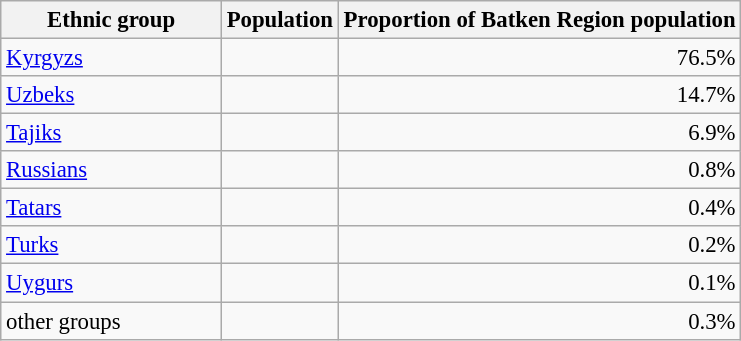<table class="wikitable sortable" border="1" style="text-align:right; font-size:95%;">
<tr>
<th width="140px">Ethnic group</th>
<th>Population</th>
<th>Proportion of Batken Region population</th>
</tr>
<tr>
<td align="left"><a href='#'>Kyrgyzs</a></td>
<td></td>
<td>76.5%</tr></td>
<td align="left"><a href='#'>Uzbeks</a></td>
<td></td>
<td>14.7%</tr></td>
<td align="left"><a href='#'>Tajiks</a></td>
<td></td>
<td>6.9%</tr></td>
<td align="left"><a href='#'>Russians</a></td>
<td></td>
<td>0.8%</tr></td>
<td align="left"><a href='#'>Tatars</a></td>
<td></td>
<td>0.4%</tr></td>
<td align="left"><a href='#'>Turks</a></td>
<td></td>
<td>0.2%</tr></td>
<td align="left"><a href='#'>Uygurs</a></td>
<td></td>
<td>0.1%</tr></td>
<td align="left">other groups</td>
<td></td>
<td>0.3%</tr></td>
</tr>
</table>
